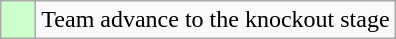<table class="wikitable">
<tr>
<td style="background:#ccffcc;">    </td>
<td>Team advance to the knockout stage</td>
</tr>
</table>
